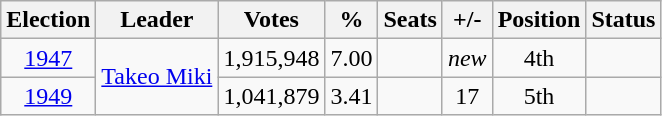<table class="wikitable" style="text-align:center">
<tr>
<th>Election</th>
<th>Leader</th>
<th>Votes</th>
<th>%</th>
<th>Seats</th>
<th>+/-</th>
<th>Position</th>
<th>Status</th>
</tr>
<tr>
<td><a href='#'>1947</a></td>
<td rowspan="2"><a href='#'>Takeo Miki</a></td>
<td>1,915,948</td>
<td>7.00</td>
<td></td>
<td><em>new</em></td>
<td>4th</td>
<td></td>
</tr>
<tr>
<td><a href='#'>1949</a></td>
<td>1,041,879</td>
<td>3.41</td>
<td></td>
<td> 17</td>
<td>5th</td>
<td></td>
</tr>
</table>
